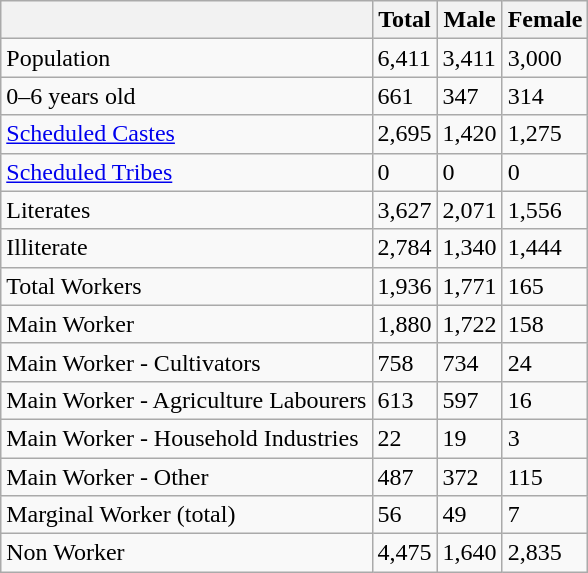<table class="wikitable">
<tr>
<th></th>
<th>Total</th>
<th>Male</th>
<th>Female</th>
</tr>
<tr>
<td>Population</td>
<td>6,411</td>
<td>3,411</td>
<td>3,000</td>
</tr>
<tr>
<td>0–6 years old</td>
<td>661</td>
<td>347</td>
<td>314</td>
</tr>
<tr>
<td><a href='#'>Scheduled Castes</a></td>
<td>2,695</td>
<td>1,420</td>
<td>1,275</td>
</tr>
<tr>
<td><a href='#'>Scheduled Tribes</a></td>
<td>0</td>
<td>0</td>
<td>0</td>
</tr>
<tr>
<td>Literates</td>
<td>3,627</td>
<td>2,071</td>
<td>1,556</td>
</tr>
<tr>
<td>Illiterate</td>
<td>2,784</td>
<td>1,340</td>
<td>1,444</td>
</tr>
<tr>
<td>Total Workers</td>
<td>1,936</td>
<td>1,771</td>
<td>165</td>
</tr>
<tr>
<td>Main Worker</td>
<td>1,880</td>
<td>1,722</td>
<td>158</td>
</tr>
<tr>
<td>Main Worker - Cultivators</td>
<td>758</td>
<td>734</td>
<td>24</td>
</tr>
<tr>
<td>Main Worker - Agriculture Labourers</td>
<td>613</td>
<td>597</td>
<td>16</td>
</tr>
<tr>
<td>Main Worker - Household Industries</td>
<td>22</td>
<td>19</td>
<td>3</td>
</tr>
<tr>
<td>Main Worker - Other</td>
<td>487</td>
<td>372</td>
<td>115</td>
</tr>
<tr>
<td>Marginal Worker (total)</td>
<td>56</td>
<td>49</td>
<td>7</td>
</tr>
<tr>
<td>Non Worker</td>
<td>4,475</td>
<td>1,640</td>
<td>2,835</td>
</tr>
</table>
